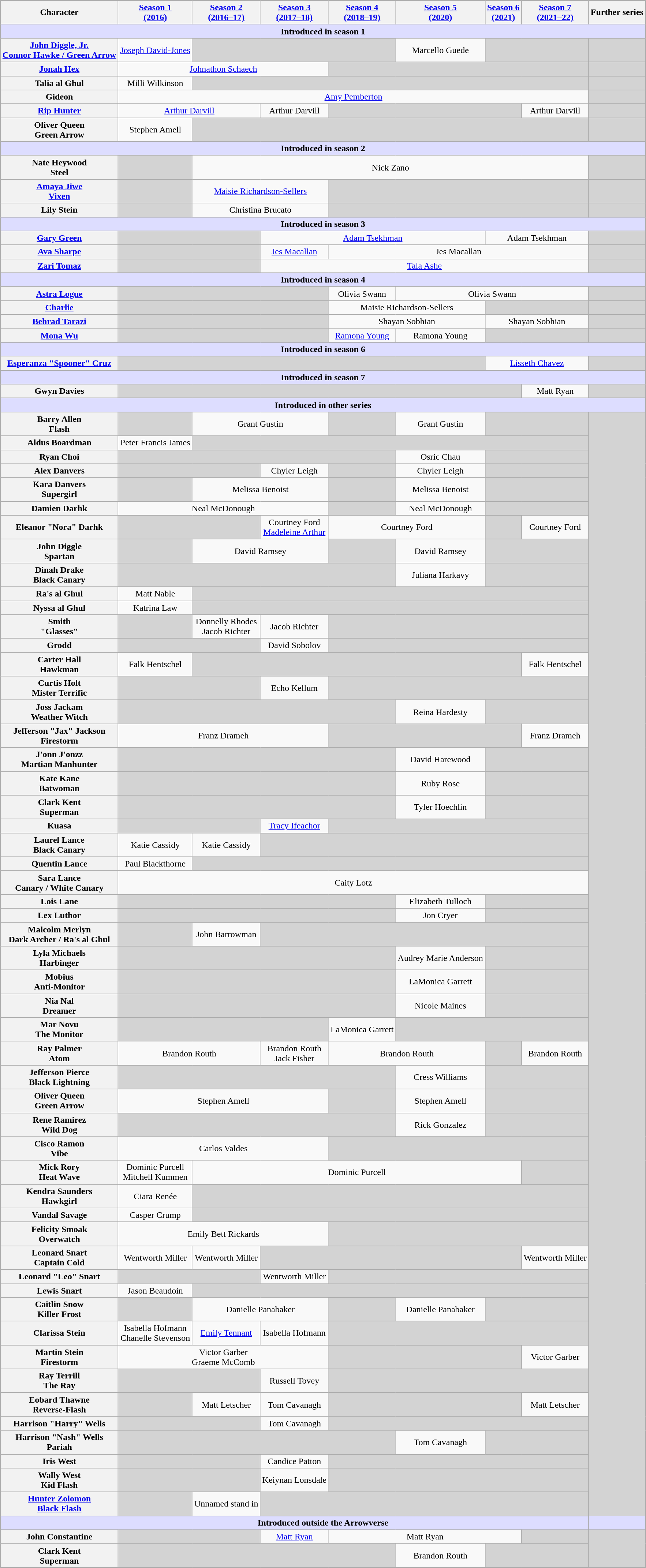<table class="toccolours collapsible" style="width:100%; background:inherit">
<tr>
<td><br><table class="wikitable" style="text-align:center;">
<tr>
<th scope="col">Character</th>
<th scope="col"><a href='#'>Season 1<br>(2016)</a></th>
<th scope="col"><a href='#'>Season 2<br>(2016–17)</a></th>
<th scope="col"><a href='#'>Season 3<br>(2017–18)</a></th>
<th scope="col"><a href='#'>Season 4<br>(2018–19)</a></th>
<th scope="col"><a href='#'>Season 5<br>(2020)</a></th>
<th scope="col"><a href='#'>Season 6<br>(2021)</a></th>
<th scope="col"><a href='#'>Season 7<br>(2021–22)</a></th>
<th scope="col">Further series</th>
</tr>
<tr>
<th colspan="9" scope="row" style="background-color:#ddf;">Introduced in season 1</th>
</tr>
<tr>
<th scope="row"><a href='#'>John Diggle, Jr.<br>Connor Hawke / Green Arrow</a></th>
<td><a href='#'>Joseph David-Jones</a></td>
<td colspan="3" style="background-color:lightgrey;"> </td>
<td>Marcello Guede</td>
<td colspan="2" style="background-color:lightgrey;"></td>
<td style="background-color:lightgrey;"><a href='#'></a></td>
</tr>
<tr>
<th scope="row"><a href='#'>Jonah Hex</a></th>
<td colspan="3"><a href='#'>Johnathon Schaech</a></td>
<td colspan="4" style="background-color:lightgrey;"> </td>
<td style="background-color:lightgrey;"><a href='#'></a></td>
</tr>
<tr>
<th scope="row">Talia al Ghul</th>
<td>Milli Wilkinson</td>
<td colspan="6" style="background-color:lightgrey;"> </td>
<td style="background-color:lightgrey;"><a href='#'></a></td>
</tr>
<tr>
<th scope="row">Gideon</th>
<td colspan="7"><a href='#'>Amy Pemberton</a></td>
<td style="background-color:lightgrey;"><a href='#'></a></td>
</tr>
<tr>
<th scope="row"><a href='#'>Rip Hunter</a></th>
<td colspan="2"><a href='#'>Arthur Darvill</a></td>
<td>Arthur Darvill</td>
<td colspan="3"  style="background-color:lightgrey;"> </td>
<td>Arthur Darvill</td>
<td style="background-color:lightgrey;"> </td>
</tr>
<tr>
<th scope="row">Oliver Queen<br> Green Arrow</th>
<td>Stephen Amell</td>
<td colspan="6" style="background-color:lightgrey;"> </td>
<td style="background-color:lightgrey;"><a href='#'></a></td>
</tr>
<tr>
<th colspan="9" style="background-color:#ddf;" scope="row">Introduced in season 2</th>
</tr>
<tr>
<th scope="row">Nate Heywood<br>Steel</th>
<td style="background-color:lightgrey;"> </td>
<td colspan="6">Nick Zano</td>
<td style="background-color:lightgrey;"><a href='#'></a></td>
</tr>
<tr>
<th scope="row"><a href='#'>Amaya Jiwe<br>Vixen</a></th>
<td style="background-color:lightgrey;"> </td>
<td colspan="2"><a href='#'>Maisie Richardson-Sellers</a></td>
<td colspan="4"  style="background-color:lightgrey;"> </td>
<td style="background-color:lightgrey;"> </td>
</tr>
<tr>
<th scope="row">Lily Stein</th>
<td style="background-color:lightgrey;"> </td>
<td colspan="2">Christina Brucato </td>
<td colspan="4" style="background-color:lightgrey;"> </td>
<td style="background-color:lightgrey;"><a href='#'></a>  <a href='#'></a></td>
</tr>
<tr>
<th colspan="9" style="background-color:#ddf;" scope="row">Introduced in season 3</th>
</tr>
<tr>
<th scope="row"><a href='#'>Gary Green</a></th>
<td colspan="2"style="background-color:lightgrey;"> </td>
<td colspan="3"><a href='#'>Adam Tsekhman</a></td>
<td colspan="2">Adam Tsekhman </td>
<td style="background-color:lightgrey;"><a href='#'></a></td>
</tr>
<tr>
<th scope="row"><a href='#'>Ava Sharpe</a></th>
<td colspan="2" style="background-color:lightgrey;"> </td>
<td><a href='#'>Jes Macallan</a></td>
<td colspan="4">Jes Macallan </td>
<td style="background-color:lightgrey;"> </td>
</tr>
<tr>
<th scope="row"><a href='#'>Zari Tomaz</a></th>
<td colspan="2" style="background-color:lightgrey;"> </td>
<td colspan="5"><a href='#'>Tala Ashe</a> </td>
<td style="background-color:lightgrey;"> </td>
</tr>
<tr>
<th colspan="9" style="background-color:#ddf;" scope="row">Introduced in season 4</th>
</tr>
<tr>
<th scope="row"><a href='#'>Astra Logue</a></th>
<td colspan="3" style="background-color:lightgrey;"> </td>
<td>Olivia Swann</td>
<td colspan="3">Olivia Swann </td>
<td style="background-color:lightgrey;"> </td>
</tr>
<tr>
<th scope="row"><a href='#'>Charlie</a></th>
<td colspan="3" style="background-color:lightgrey;"> </td>
<td colspan="2">Maisie Richardson-Sellers </td>
<td colspan="2" style="background-color:lightgrey;"> </td>
<td style="background-color:lightgrey;"> </td>
</tr>
<tr>
<th scope="row"><a href='#'>Behrad Tarazi</a></th>
<td colspan="3" style="background-color:lightgrey;"> </td>
<td colspan="2">Shayan Sobhian</td>
<td colspan="2">Shayan Sobhian  </td>
<td style="background-color:lightgrey;"> </td>
</tr>
<tr>
<th scope="row"><a href='#'>Mona Wu</a></th>
<td colspan="3" style="background-color:lightgrey;"> </td>
<td><a href='#'>Ramona Young</a> </td>
<td>Ramona Young</td>
<td colspan="2" style="background-color:lightgrey;"> </td>
<td style="background-color:lightgrey;"> </td>
</tr>
<tr>
<th colspan="9" style="background-color:#ddf;" scope="row">Introduced in season 6</th>
</tr>
<tr>
<th scope="row"><a href='#'>Esperanza "Spooner" Cruz</a></th>
<td colspan="5" style="background-color:lightgrey;"> </td>
<td colspan="2"><a href='#'>Lisseth Chavez</a> </td>
<td style="background-color:lightgrey;"> </td>
</tr>
<tr>
</tr>
<tr>
<th colspan="9" style="background-color:#ddf;" scope="row">Introduced in season 7</th>
</tr>
<tr>
<th scope="row">Gwyn Davies</th>
<td colspan="6" style="background-color:lightgrey;"> </td>
<td>Matt Ryan </td>
<td style="background-color:lightgrey;"> </td>
</tr>
<tr>
<th colspan="10" style="background-color:#ddf;" scope="row"> Introduced in other series</th>
</tr>
<tr>
<th scope="row">Barry Allen<br>Flash</th>
<td style="background-color:lightgrey;"> </td>
<td colspan="2">Grant Gustin</td>
<td style="background-color:lightgrey;"> </td>
<td>Grant Gustin</td>
<td colspan="2" style="background-color:lightgrey;"> </td>
<td rowspan="54" style="background-color:lightgrey;"> </td>
</tr>
<tr>
<th scope="row">Aldus Boardman</th>
<td>Peter Francis James</td>
<td colspan="6" style="background-color:lightgrey;"> </td>
</tr>
<tr>
<th scope="row">Ryan Choi</th>
<td colspan="4" style="background-color:lightgrey;"> </td>
<td>Osric Chau</td>
<td colspan="2" style="background-color:lightgrey;"> </td>
</tr>
<tr>
<th scope="row">Alex Danvers</th>
<td colspan="2" style="background-color:lightgrey;"></td>
<td>Chyler Leigh</td>
<td style="background-color:lightgrey;"> </td>
<td>Chyler Leigh</td>
<td colspan="2" style="background-color:lightgrey;"> </td>
</tr>
<tr>
<th scope="row">Kara Danvers<br>Supergirl</th>
<td style="background-color:lightgrey;"></td>
<td colspan="2">Melissa Benoist</td>
<td style="background-color:lightgrey;"> </td>
<td>Melissa Benoist</td>
<td colspan="2" style="background-color:lightgrey;"> </td>
</tr>
<tr>
<th scope="row">Damien Darhk</th>
<td colspan="3">Neal McDonough</td>
<td style="background-color:lightgrey;"> </td>
<td>Neal McDonough</td>
<td colspan="2" style="background-color:lightgrey;"> </td>
</tr>
<tr>
<th scope="row">Eleanor "Nora" Darhk</th>
<td colspan="2" style="background-color:lightgrey;"> </td>
<td>Courtney Ford<br><a href='#'>Madeleine Arthur</a></td>
<td colspan="2">Courtney Ford </td>
<td style="background-color:lightgrey;"> </td>
<td>Courtney Ford</td>
</tr>
<tr>
<th scope="row">John Diggle<br>Spartan</th>
<td style="background-color:lightgrey;"> </td>
<td colspan="2">David Ramsey</td>
<td style="background-color:lightgrey;"> </td>
<td>David Ramsey</td>
<td colspan="2" style="background-color:lightgrey;"> </td>
</tr>
<tr>
<th>Dinah Drake<br>Black Canary</th>
<td colspan="4" style="background-color:lightgrey;"> </td>
<td>Juliana Harkavy</td>
<td colspan="2" style="background-color:lightgrey;"> </td>
</tr>
<tr>
<th scope="row">Ra's al Ghul</th>
<td>Matt Nable</td>
<td colspan="6" style="background-color:lightgrey;"> </td>
</tr>
<tr>
<th scope="row">Nyssa al Ghul</th>
<td>Katrina Law</td>
<td colspan="6" style="background-color:lightgrey;"> </td>
</tr>
<tr>
<th scope="row">Smith<br>"Glasses"</th>
<td style="background-color:lightgrey;"> </td>
<td>Donnelly Rhodes<br>Jacob Richter</td>
<td>Jacob Richter</td>
<td colspan="4"  style="background-color:lightgrey;"> </td>
</tr>
<tr>
<th scope="row">Grodd</th>
<td colspan="2" style="background-color:lightgrey;"> </td>
<td>David Sobolov</td>
<td colspan="4"  style="background-color:lightgrey;"> </td>
</tr>
<tr>
<th scope="row">Carter Hall<br>Hawkman</th>
<td>Falk Hentschel</td>
<td colspan="5" style="background-color:lightgrey;"> </td>
<td>Falk Hentschel</td>
</tr>
<tr>
<th scope="row">Curtis Holt<br>Mister Terrific</th>
<td colspan="2" style="background-color:lightgrey;"></td>
<td>Echo Kellum</td>
<td colspan="4"  style="background-color:lightgrey;"> </td>
</tr>
<tr>
<th scope="row">Joss Jackam <br>Weather Witch</th>
<td colspan="4" style="background-color:lightgrey;"> </td>
<td>Reina Hardesty</td>
<td colspan="2" style="background-color:lightgrey;"> </td>
</tr>
<tr>
<th scope="row">Jefferson "Jax" Jackson<br>Firestorm</th>
<td colspan="3">Franz Drameh</td>
<td colspan="3" style="background-color:lightgrey;"> </td>
<td>Franz Drameh</td>
</tr>
<tr>
<th scope="row">J'onn J'onzz<br>Martian Manhunter</th>
<td colspan="4" style="background-color:lightgrey;"> </td>
<td>David Harewood</td>
<td colspan="2" style="background-color:lightgrey;"> </td>
</tr>
<tr>
<th scope="row">Kate Kane<br> Batwoman</th>
<td colspan="4" style="background-color:lightgrey;"></td>
<td>Ruby Rose</td>
<td colspan="2" style="background-color:lightgrey;"> </td>
</tr>
<tr>
<th scope="row">Clark Kent<br>Superman</th>
<td colspan="4" style="background-color:lightgrey;"> </td>
<td>Tyler Hoechlin</td>
<td colspan="2" style="background-color:lightgrey;"> </td>
</tr>
<tr>
<th scope="row">Kuasa</th>
<td colspan="2" style="background-color:lightgrey;"> </td>
<td><a href='#'>Tracy Ifeachor</a></td>
<td colspan="4"  style="background-color:lightgrey;"> </td>
</tr>
<tr>
<th scope="row">Laurel Lance<br>Black Canary</th>
<td>Katie Cassidy</td>
<td>Katie Cassidy</td>
<td colspan="5" style="background-color:lightgrey;"> </td>
</tr>
<tr>
<th scope="row">Quentin Lance</th>
<td>Paul Blackthorne</td>
<td colspan="6" style="background-color:lightgrey;"> </td>
</tr>
<tr>
<th scope="row">Sara Lance<br>Canary / White Canary</th>
<td colspan="7">Caity Lotz</td>
</tr>
<tr>
<th scope="row">Lois Lane</th>
<td colspan="4" style="background-color:lightgrey;"> </td>
<td>Elizabeth Tulloch</td>
<td colspan="2" style="background-color:lightgrey;"> </td>
</tr>
<tr>
<th scope="row">Lex Luthor</th>
<td colspan="4" style="background-color:lightgrey;"> </td>
<td>Jon Cryer</td>
<td colspan="2" style="background-color:lightgrey;"> </td>
</tr>
<tr>
<th scope="row">Malcolm Merlyn<br>Dark Archer / Ra's al Ghul</th>
<td style="background-color:lightgrey;"> </td>
<td>John Barrowman</td>
<td colspan="5" style="background-color:lightgrey;"> </td>
</tr>
<tr>
<th scope="row">Lyla Michaels<br>Harbinger</th>
<td colspan="4" style="background-color:lightgrey;"> </td>
<td>Audrey Marie Anderson</td>
<td colspan="2" style="background-color:lightgrey;"> </td>
</tr>
<tr>
<th scope="row">Mobius<br> Anti-Monitor</th>
<td colspan="4" style="background-color:lightgrey;"> </td>
<td>LaMonica Garrett</td>
<td colspan="2" style="background-color:lightgrey;"> </td>
</tr>
<tr>
<th scope="row">Nia Nal <br> Dreamer</th>
<td colspan="4" style="background-color:lightgrey;"> </td>
<td>Nicole Maines</td>
<td colspan="2" style="background-color:lightgrey;"> </td>
</tr>
<tr>
<th scope="row">Mar Novu <br> The Monitor</th>
<td colspan="3" style="background-color:lightgrey;"> </td>
<td>LaMonica Garrett</td>
<td colspan="3" style="background-color:lightgrey;"> </td>
</tr>
<tr>
<th scope="row">Ray Palmer<br>Atom</th>
<td colspan="2">Brandon Routh</td>
<td>Brandon Routh<br>Jack Fisher</td>
<td colspan="2">Brandon Routh</td>
<td style="background-color:lightgrey;"> </td>
<td>Brandon Routh</td>
</tr>
<tr>
<th scope="row">Jefferson Pierce <br>Black Lightning</th>
<td colspan="4" style="background-color:lightgrey;"> </td>
<td>Cress Williams</td>
<td colspan="2" style="background-color:lightgrey;"> </td>
</tr>
<tr>
<th scope="row">Oliver Queen<br>Green Arrow</th>
<td colspan="3">Stephen Amell</td>
<td style="background-color:lightgrey;"> </td>
<td>Stephen Amell</td>
<td colspan="2" style="background-color:lightgrey;"> </td>
</tr>
<tr>
<th>Rene Ramirez<br>Wild Dog</th>
<td colspan="4" style="background-color:lightgrey;"> </td>
<td>Rick Gonzalez</td>
<td colspan="2" style="background-color:lightgrey;"> </td>
</tr>
<tr>
<th scope="row">Cisco Ramon<br>Vibe</th>
<td colspan="3">Carlos Valdes</td>
<td colspan="4" style="background-color:lightgrey;"> </td>
</tr>
<tr>
<th scope="row">Mick Rory<br>Heat Wave</th>
<td>Dominic Purcell<br>Mitchell Kummen</td>
<td colspan="5">Dominic Purcell</td>
<td style="background-color:lightgrey;"> </td>
</tr>
<tr>
<th scope="row">Kendra Saunders<br>Hawkgirl</th>
<td>Ciara Renée</td>
<td colspan="6" style="background-color:lightgrey;"> </td>
</tr>
<tr>
<th scope="row">Vandal Savage</th>
<td>Casper Crump</td>
<td colspan="6" style="background-color:lightgrey;"> </td>
</tr>
<tr>
<th scope="row">Felicity Smoak<br>Overwatch</th>
<td colspan="3">Emily Bett Rickards</td>
<td colspan="4"  style="background-color:lightgrey;"> </td>
</tr>
<tr>
<th scope="row">Leonard Snart<br>Captain Cold</th>
<td>Wentworth Miller</td>
<td>Wentworth Miller</td>
<td colspan="4" style="background-color:lightgrey;"> </td>
<td>Wentworth Miller</td>
</tr>
<tr>
<th scope="row">Leonard "Leo" Snart</th>
<td colspan="2" style="background-color:lightgrey;"></td>
<td>Wentworth Miller</td>
<td colspan="4"  style="background-color:lightgrey;"> </td>
</tr>
<tr>
<th scope="row">Lewis Snart</th>
<td>Jason Beaudoin</td>
<td colspan="6" style="background-color:lightgrey;"> </td>
</tr>
<tr>
<th scope="row">Caitlin Snow<br>Killer Frost</th>
<td style="background-color:lightgrey;"> </td>
<td colspan="2">Danielle Panabaker</td>
<td style="background-color:lightgrey;"> </td>
<td>Danielle Panabaker</td>
<td colspan="2"  style="background-color:lightgrey;"> </td>
</tr>
<tr>
<th scope="row">Clarissa Stein</th>
<td>Isabella Hofmann<br>Chanelle Stevenson</td>
<td><a href='#'>Emily Tennant</a></td>
<td>Isabella Hofmann</td>
<td colspan="4"  style="background-color:lightgrey;"> </td>
</tr>
<tr>
<th scope="row">Martin Stein<br>Firestorm</th>
<td colspan="3">Victor Garber<br>Graeme McComb</td>
<td colspan="3"  style="background-color:lightgrey;"> </td>
<td>Victor Garber</td>
</tr>
<tr>
<th scope="row">Ray Terrill<br>The Ray</th>
<td colspan="2" style="background-color:lightgrey;"></td>
<td>Russell Tovey</td>
<td colspan="4"  style="background-color:lightgrey;"> </td>
</tr>
<tr>
<th scope="row">Eobard Thawne<br>Reverse-Flash</th>
<td style="background-color:lightgrey;"> </td>
<td>Matt Letscher</td>
<td>Tom Cavanagh</td>
<td colspan="3" style="background-color:lightgrey;"> </td>
<td>Matt Letscher</td>
</tr>
<tr>
<th scope="row">Harrison "Harry" Wells</th>
<td colspan="2" style="background-color:lightgrey;"></td>
<td>Tom Cavanagh</td>
<td colspan="4"  style="background-color:lightgrey;"> </td>
</tr>
<tr>
<th scope="row">Harrison "Nash" Wells <br> Pariah</th>
<td colspan="4" style="background-color:lightgrey;"> </td>
<td>Tom Cavanagh</td>
<td colspan="2"  style="background-color:lightgrey;"> </td>
</tr>
<tr>
<th scope="row">Iris West</th>
<td colspan="2" style="background-color:lightgrey;"> </td>
<td>Candice Patton</td>
<td colspan="4"  style="background-color:lightgrey;"> </td>
</tr>
<tr>
<th scope="row">Wally West<br>Kid Flash</th>
<td colspan="2" style="background-color:lightgrey;"> </td>
<td>Keiynan Lonsdale</td>
<td colspan="4"  style="background-color:lightgrey;"> </td>
</tr>
<tr>
<th scope="row"><a href='#'>Hunter Zolomon<br>Black Flash</a></th>
<td style="background-color:lightgrey;"> </td>
<td>Unnamed stand in</td>
<td colspan="6" style="background-color:lightgrey;"> </td>
</tr>
<tr>
<th colspan="9" style="background-color:#ddf;" scope="row">Introduced outside the Arrowverse</th>
</tr>
<tr>
<th scope="row">John Constantine</th>
<td colspan="2" style="background-color:lightgrey;"></td>
<td><a href='#'>Matt Ryan</a></td>
<td colspan="3">Matt Ryan </td>
<td style="background-color:lightgrey;"> </td>
<td rowspan="3" style="background-color:lightgrey;"> </td>
</tr>
<tr>
<th scope="row">Clark Kent <br>Superman</th>
<td colspan="4" style="background-color:lightgrey;"> </td>
<td>Brandon Routh</td>
<td colspan="2"  style="background-color:lightgrey;"> </td>
</tr>
<tr>
</tr>
</table>
</td>
</tr>
</table>
